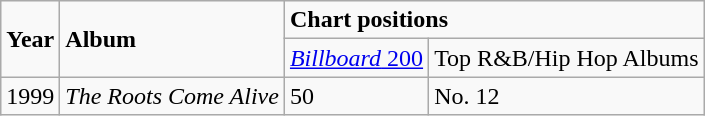<table class="wikitable">
<tr>
<td rowspan="2"><strong>Year</strong></td>
<td rowspan="2"><strong>Album</strong></td>
<td colspan="2"><strong>Chart positions</strong></td>
</tr>
<tr>
<td><a href='#'><em>Billboard</em> 200</a></td>
<td>Top R&B/Hip Hop Albums</td>
</tr>
<tr>
<td>1999</td>
<td><em>The Roots Come Alive</em></td>
<td> 50</td>
<td>No. 12</td>
</tr>
</table>
